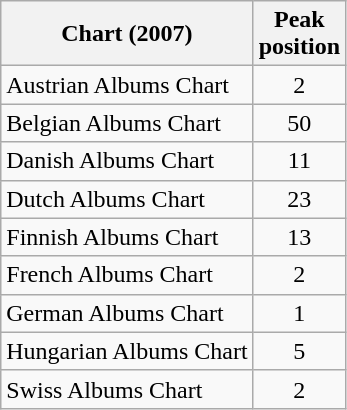<table class="wikitable">
<tr>
<th>Chart (2007)</th>
<th>Peak<br>position</th>
</tr>
<tr>
<td>Austrian Albums Chart</td>
<td style="text-align:center;">2</td>
</tr>
<tr>
<td>Belgian Albums Chart</td>
<td style="text-align:center;">50</td>
</tr>
<tr>
<td>Danish Albums Chart</td>
<td style="text-align:center;">11</td>
</tr>
<tr>
<td>Dutch Albums Chart</td>
<td style="text-align:center;">23</td>
</tr>
<tr>
<td>Finnish Albums Chart</td>
<td style="text-align:center;">13</td>
</tr>
<tr>
<td>French Albums Chart</td>
<td style="text-align:center;">2</td>
</tr>
<tr>
<td>German Albums Chart</td>
<td style="text-align:center;">1</td>
</tr>
<tr>
<td>Hungarian Albums Chart</td>
<td style="text-align:center;">5</td>
</tr>
<tr>
<td>Swiss Albums Chart</td>
<td style="text-align:center;">2</td>
</tr>
</table>
